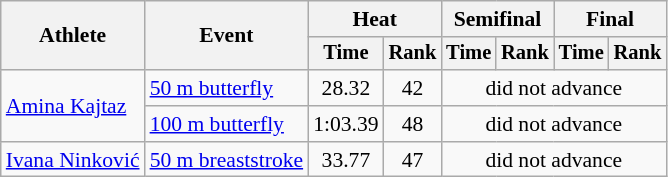<table class=wikitable style="font-size:90%">
<tr>
<th rowspan="2">Athlete</th>
<th rowspan="2">Event</th>
<th colspan="2">Heat</th>
<th colspan="2">Semifinal</th>
<th colspan="2">Final</th>
</tr>
<tr style="font-size:95%">
<th>Time</th>
<th>Rank</th>
<th>Time</th>
<th>Rank</th>
<th>Time</th>
<th>Rank</th>
</tr>
<tr align=center>
<td align=left rowspan=2><a href='#'>Amina Kajtaz</a></td>
<td align=left><a href='#'>50 m butterfly</a></td>
<td>28.32</td>
<td>42</td>
<td colspan=4>did not advance</td>
</tr>
<tr align=center>
<td align=left><a href='#'>100 m butterfly</a></td>
<td>1:03.39</td>
<td>48</td>
<td colspan=4>did not advance</td>
</tr>
<tr align=center>
<td align=left><a href='#'>Ivana Ninković</a></td>
<td align=left><a href='#'>50 m breaststroke</a></td>
<td>33.77</td>
<td>47</td>
<td colspan=4>did not advance</td>
</tr>
</table>
